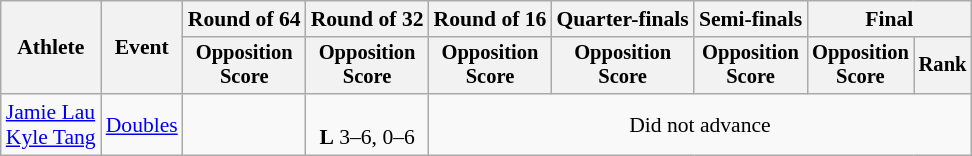<table class=wikitable style="font-size:90%; text-align:center;">
<tr>
<th rowspan="2">Athlete</th>
<th rowspan="2">Event</th>
<th>Round of 64</th>
<th>Round of 32</th>
<th>Round of 16</th>
<th>Quarter-finals</th>
<th>Semi-finals</th>
<th colspan=2>Final</th>
</tr>
<tr style="font-size:95%">
<th>Opposition<br>Score</th>
<th>Opposition<br>Score</th>
<th>Opposition<br>Score</th>
<th>Opposition<br>Score</th>
<th>Opposition<br>Score</th>
<th>Opposition<br>Score</th>
<th>Rank</th>
</tr>
<tr>
<td align=left><a href='#'>Jamie Lau</a><br><a href='#'>Kyle Tang</a></td>
<td align=left><a href='#'>Doubles</a></td>
<td></td>
<td><br><strong>L</strong> 3–6, 0–6</td>
<td colspan=5>Did not advance</td>
</tr>
</table>
